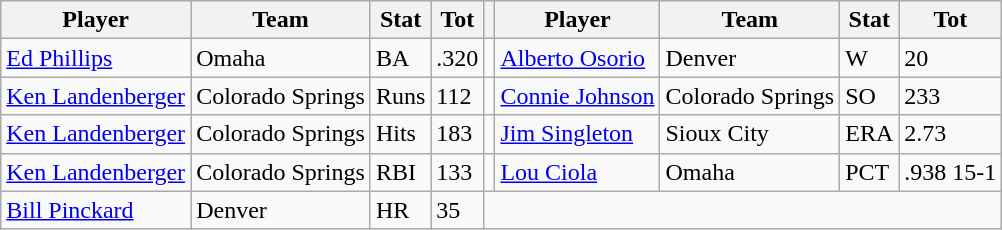<table class="wikitable">
<tr>
<th>Player</th>
<th>Team</th>
<th>Stat</th>
<th>Tot</th>
<th></th>
<th>Player</th>
<th>Team</th>
<th>Stat</th>
<th>Tot</th>
</tr>
<tr>
<td><a href='#'>Ed Phillips</a></td>
<td>Omaha</td>
<td>BA</td>
<td>.320</td>
<td></td>
<td><a href='#'>Alberto Osorio</a></td>
<td>Denver</td>
<td>W</td>
<td>20</td>
</tr>
<tr>
<td><a href='#'>Ken Landenberger</a></td>
<td>Colorado Springs</td>
<td>Runs</td>
<td>112</td>
<td></td>
<td><a href='#'>Connie Johnson</a></td>
<td>Colorado Springs</td>
<td>SO</td>
<td>233</td>
</tr>
<tr>
<td><a href='#'>Ken Landenberger</a></td>
<td>Colorado Springs</td>
<td>Hits</td>
<td>183</td>
<td></td>
<td><a href='#'>Jim Singleton</a></td>
<td>Sioux City</td>
<td>ERA</td>
<td>2.73</td>
</tr>
<tr>
<td><a href='#'>Ken Landenberger</a></td>
<td>Colorado Springs</td>
<td>RBI</td>
<td>133</td>
<td></td>
<td><a href='#'>Lou Ciola</a></td>
<td>Omaha</td>
<td>PCT</td>
<td>.938 15-1</td>
</tr>
<tr>
<td><a href='#'>Bill Pinckard</a></td>
<td>Denver</td>
<td>HR</td>
<td>35</td>
</tr>
</table>
